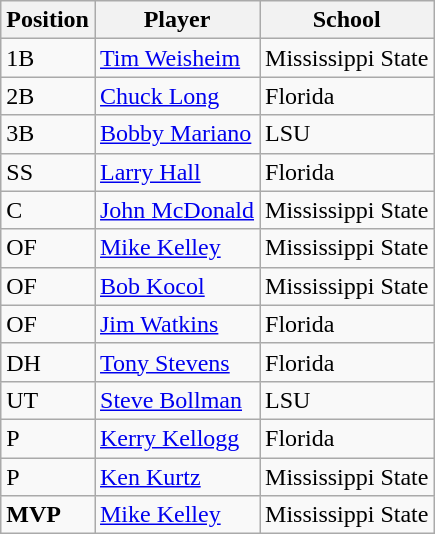<table class="wikitable">
<tr>
<th>Position</th>
<th>Player</th>
<th>School</th>
</tr>
<tr>
<td>1B</td>
<td><a href='#'>Tim Weisheim</a></td>
<td>Mississippi State</td>
</tr>
<tr>
<td>2B</td>
<td><a href='#'>Chuck Long</a></td>
<td>Florida</td>
</tr>
<tr>
<td>3B</td>
<td><a href='#'>Bobby Mariano</a></td>
<td>LSU</td>
</tr>
<tr>
<td>SS</td>
<td><a href='#'>Larry Hall</a></td>
<td>Florida</td>
</tr>
<tr>
<td>C</td>
<td><a href='#'>John McDonald</a></td>
<td>Mississippi State</td>
</tr>
<tr>
<td>OF</td>
<td><a href='#'>Mike Kelley</a></td>
<td>Mississippi State</td>
</tr>
<tr>
<td>OF</td>
<td><a href='#'>Bob Kocol</a></td>
<td>Mississippi State</td>
</tr>
<tr>
<td>OF</td>
<td><a href='#'>Jim Watkins</a></td>
<td>Florida</td>
</tr>
<tr>
<td>DH</td>
<td><a href='#'>Tony Stevens</a></td>
<td>Florida</td>
</tr>
<tr>
<td>UT</td>
<td><a href='#'>Steve Bollman</a></td>
<td>LSU</td>
</tr>
<tr>
<td>P</td>
<td><a href='#'>Kerry Kellogg</a></td>
<td>Florida</td>
</tr>
<tr>
<td>P</td>
<td><a href='#'>Ken Kurtz</a></td>
<td>Mississippi State</td>
</tr>
<tr>
<td><strong>MVP</strong></td>
<td><a href='#'>Mike Kelley</a></td>
<td>Mississippi State</td>
</tr>
</table>
